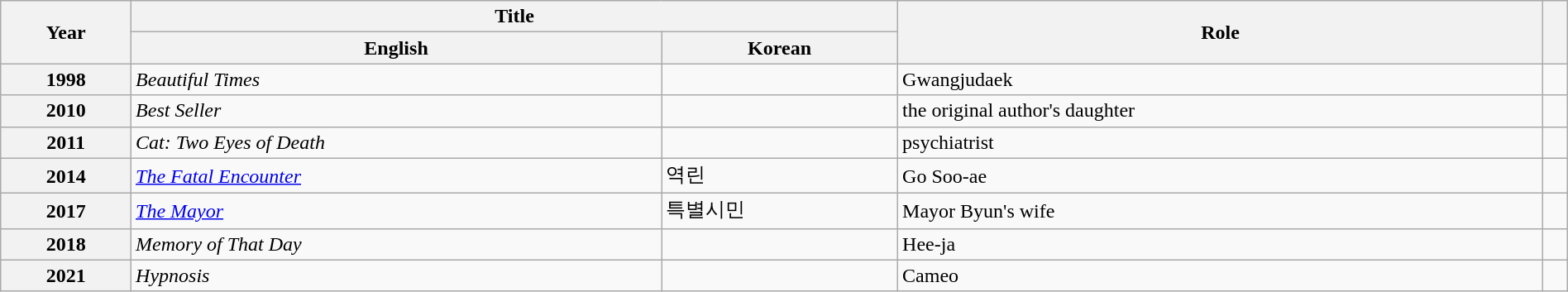<table class="wikitable sortable plainrowheaders" style="clear:none; font-size:100%; padding:0 auto; width:100%; margin:auto">
<tr>
<th rowspan="2" scope="col">Year</th>
<th colspan="2" scope="col">Title</th>
<th rowspan="2" scope="col">Role</th>
<th rowspan="2" scope="col" class="unsortable"></th>
</tr>
<tr>
<th>English</th>
<th>Korean</th>
</tr>
<tr>
<th scope="row">1998</th>
<td><em>Beautiful Times</em></td>
<td></td>
<td>Gwangjudaek</td>
<td></td>
</tr>
<tr>
<th scope="row">2010</th>
<td><em>Best Seller</em></td>
<td></td>
<td>the original author's daughter</td>
<td></td>
</tr>
<tr>
<th scope="row">2011</th>
<td><em>Cat: Two Eyes of Death</em></td>
<td></td>
<td>psychiatrist</td>
<td></td>
</tr>
<tr>
<th scope="row">2014</th>
<td><em><a href='#'>The Fatal Encounter</a></em></td>
<td>역린</td>
<td>Go Soo-ae</td>
<td></td>
</tr>
<tr>
<th scope="row">2017</th>
<td><em><a href='#'>The Mayor</a></em></td>
<td>특별시민</td>
<td>Mayor Byun's wife</td>
<td></td>
</tr>
<tr>
<th scope="row">2018</th>
<td><em>Memory of That Day</em></td>
<td></td>
<td>Hee-ja</td>
<td></td>
</tr>
<tr>
<th scope="row">2021</th>
<td><em>Hypnosis</em></td>
<td></td>
<td>Cameo</td>
<td></td>
</tr>
</table>
